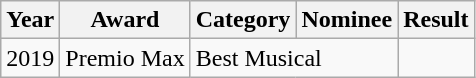<table class="wikitable">
<tr>
<th>Year</th>
<th>Award</th>
<th>Category</th>
<th>Nominee</th>
<th>Result</th>
</tr>
<tr>
<td rowspan="1">2019</td>
<td rowspan="1">Premio Max</td>
<td colspan="2">Best Musical</td>
<td></td>
</tr>
</table>
